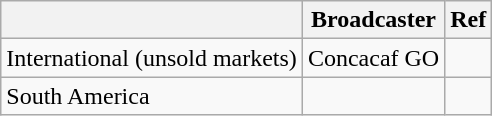<table class="wikitable">
<tr>
<th></th>
<th>Broadcaster</th>
<th>Ref</th>
</tr>
<tr>
<td>International (unsold markets)</td>
<td>Concacaf GO</td>
<td></td>
</tr>
<tr>
<td>South America</td>
<td></td>
<td></td>
</tr>
</table>
